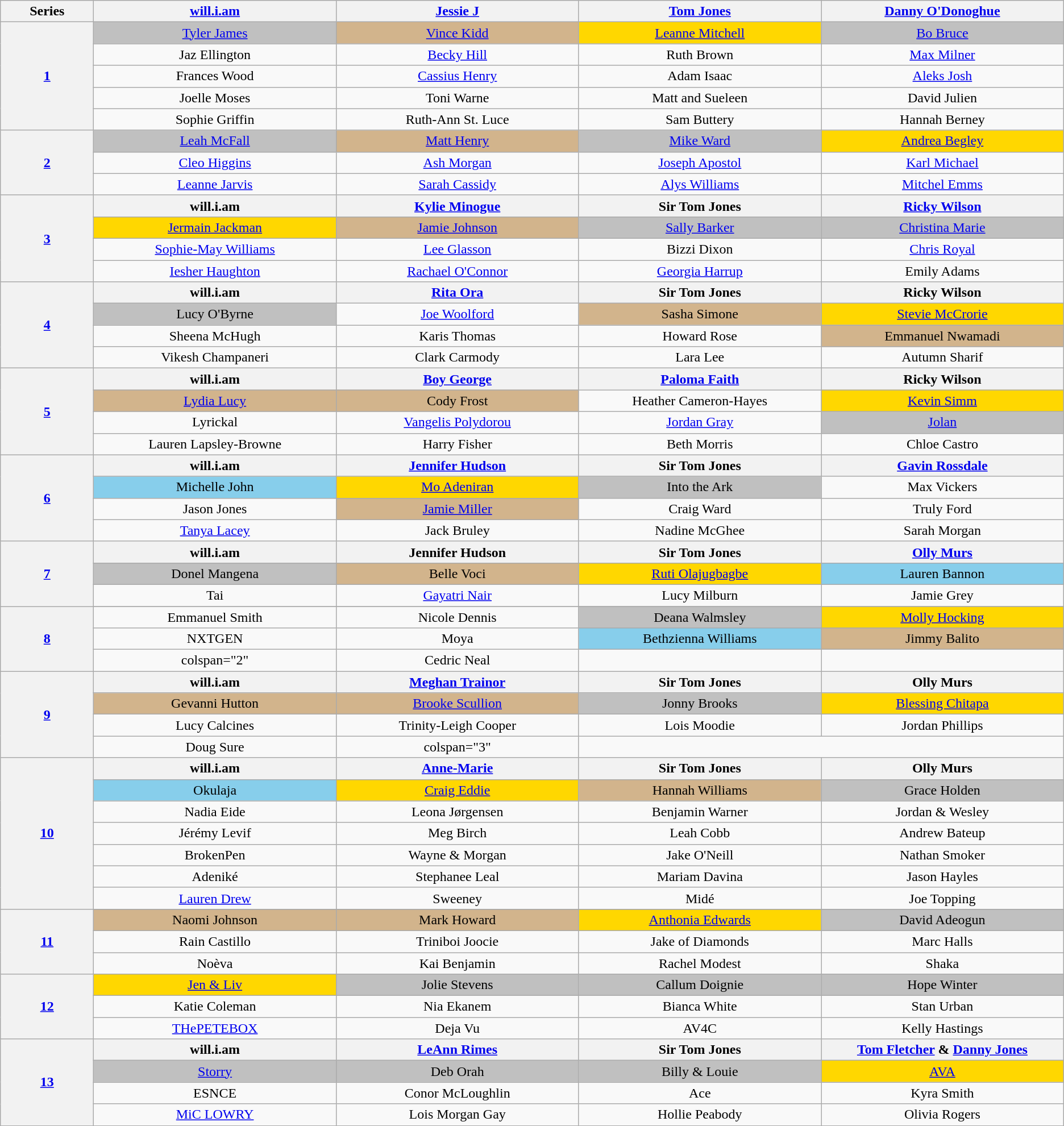<table class="wikitable" style="text-align:center">
<tr>
<th style="width:05%" scope="col">Series</th>
<th style="width:13%" scope="col"><a href='#'>will.i.am</a></th>
<th style="width:13%" scope="col"><a href='#'>Jessie J</a></th>
<th style="width:13%" scope="col"><a href='#'>Tom Jones</a></th>
<th style="width:13%" scope="col"><a href='#'>Danny O'Donoghue</a></th>
</tr>
<tr>
<th scope="row" rowspan="5"><a href='#'>1</a></th>
<td style="background:silver"><a href='#'>Tyler James</a></td>
<td style="background:tan"><a href='#'>Vince Kidd</a></td>
<td style="background:gold"><a href='#'>Leanne Mitchell</a></td>
<td style="background:silver"><a href='#'>Bo Bruce</a></td>
</tr>
<tr>
<td>Jaz Ellington</td>
<td><a href='#'>Becky Hill</a></td>
<td>Ruth Brown</td>
<td><a href='#'>Max Milner</a></td>
</tr>
<tr>
<td>Frances Wood</td>
<td><a href='#'>Cassius Henry</a></td>
<td>Adam Isaac</td>
<td><a href='#'>Aleks Josh</a></td>
</tr>
<tr>
<td>Joelle Moses</td>
<td>Toni Warne</td>
<td>Matt and Sueleen</td>
<td>David Julien</td>
</tr>
<tr>
<td>Sophie Griffin</td>
<td>Ruth-Ann St. Luce</td>
<td>Sam Buttery</td>
<td>Hannah Berney</td>
</tr>
<tr>
<th scope="row" rowspan="3"><a href='#'>2</a></th>
<td style="background:silver"><a href='#'>Leah McFall</a></td>
<td style="background:tan"><a href='#'>Matt Henry</a></td>
<td style="background:silver"><a href='#'>Mike Ward</a></td>
<td style="background:gold"><a href='#'>Andrea Begley</a></td>
</tr>
<tr>
<td><a href='#'>Cleo Higgins</a></td>
<td><a href='#'>Ash Morgan</a></td>
<td><a href='#'>Joseph Apostol</a></td>
<td><a href='#'>Karl Michael</a></td>
</tr>
<tr>
<td><a href='#'>Leanne Jarvis</a></td>
<td><a href='#'>Sarah Cassidy</a></td>
<td><a href='#'>Alys Williams</a></td>
<td><a href='#'>Mitchel Emms</a></td>
</tr>
<tr>
<th scope="row" rowspan="4"><a href='#'>3</a></th>
<th scope="col">will.i.am</th>
<th scope="col"><a href='#'>Kylie Minogue</a></th>
<th scope="col">Sir Tom Jones</th>
<th scope="col"><a href='#'>Ricky Wilson</a></th>
</tr>
<tr>
<td style="background:gold"><a href='#'>Jermain Jackman</a></td>
<td style="background:tan"><a href='#'>Jamie Johnson</a></td>
<td style="background:silver"><a href='#'>Sally Barker</a></td>
<td style="background:silver"><a href='#'>Christina Marie</a></td>
</tr>
<tr>
<td><a href='#'>Sophie-May Williams</a></td>
<td><a href='#'>Lee Glasson</a></td>
<td>Bizzi Dixon</td>
<td><a href='#'>Chris Royal</a></td>
</tr>
<tr>
<td><a href='#'>Iesher Haughton</a></td>
<td><a href='#'>Rachael O'Connor</a></td>
<td><a href='#'>Georgia Harrup</a></td>
<td>Emily Adams</td>
</tr>
<tr>
<th scope="row" rowspan="4"><a href='#'>4</a></th>
<th scope="col">will.i.am</th>
<th scope="col"><a href='#'>Rita Ora</a></th>
<th scope="col">Sir Tom Jones</th>
<th scope="col">Ricky Wilson</th>
</tr>
<tr>
<td style="background:silver">Lucy O'Byrne</td>
<td><a href='#'>Joe Woolford</a></td>
<td style="background:tan">Sasha Simone</td>
<td style="background:gold"><a href='#'>Stevie McCrorie</a></td>
</tr>
<tr>
<td>Sheena McHugh</td>
<td>Karis Thomas</td>
<td>Howard Rose</td>
<td style="background:tan">Emmanuel Nwamadi</td>
</tr>
<tr>
<td>Vikesh Champaneri</td>
<td>Clark Carmody</td>
<td>Lara Lee</td>
<td>Autumn Sharif</td>
</tr>
<tr>
<th scope="row" rowspan="4"><a href='#'>5</a></th>
<th scope="col">will.i.am</th>
<th scope="col"><a href='#'>Boy George</a></th>
<th scope="col"><a href='#'>Paloma Faith</a></th>
<th scope="col">Ricky Wilson</th>
</tr>
<tr>
<td style="background:tan"><a href='#'>Lydia Lucy</a></td>
<td style="background:tan">Cody Frost</td>
<td>Heather Cameron-Hayes</td>
<td style="background:gold"><a href='#'>Kevin Simm</a></td>
</tr>
<tr>
<td>Lyrickal</td>
<td><a href='#'>Vangelis Polydorou</a></td>
<td><a href='#'>Jordan Gray</a></td>
<td style="background:silver"><a href='#'>Jolan</a></td>
</tr>
<tr>
<td>Lauren Lapsley-Browne</td>
<td>Harry Fisher</td>
<td>Beth Morris</td>
<td>Chloe Castro</td>
</tr>
<tr>
<th rowspan="4" scope="row"><a href='#'>6</a></th>
<th scope="col">will.i.am</th>
<th scope="col"><a href='#'>Jennifer Hudson</a></th>
<th scope="col">Sir Tom Jones</th>
<th scope="col"><a href='#'>Gavin Rossdale</a></th>
</tr>
<tr>
<td style="background:skyblue">Michelle John</td>
<td style="background:gold"><a href='#'>Mo Adeniran</a></td>
<td style="background:silver">Into the Ark</td>
<td>Max Vickers</td>
</tr>
<tr>
<td>Jason Jones</td>
<td style="background:tan"><a href='#'>Jamie Miller</a></td>
<td>Craig Ward</td>
<td>Truly Ford</td>
</tr>
<tr>
<td><a href='#'>Tanya Lacey</a></td>
<td>Jack Bruley</td>
<td>Nadine McGhee</td>
<td>Sarah Morgan</td>
</tr>
<tr>
<th rowspan="3" scope="row"><a href='#'>7</a></th>
<th scope="col">will.i.am</th>
<th scope="col">Jennifer Hudson</th>
<th scope="col">Sir Tom Jones</th>
<th scope="col"><a href='#'>Olly Murs</a></th>
</tr>
<tr>
<td style="background:silver">Donel Mangena</td>
<td style="background:tan">Belle Voci</td>
<td style="background:gold"><a href='#'>Ruti Olajugbagbe</a></td>
<td style="background:skyblue">Lauren Bannon</td>
</tr>
<tr>
<td>Tai</td>
<td><a href='#'>Gayatri Nair</a></td>
<td>Lucy Milburn</td>
<td>Jamie Grey</td>
</tr>
<tr>
<th rowspan="4" scope="row"><a href='#'>8</a></th>
</tr>
<tr>
<td>Emmanuel Smith</td>
<td>Nicole Dennis</td>
<td style="background:silver">Deana Walmsley</td>
<td style="background:gold"><a href='#'>Molly Hocking</a></td>
</tr>
<tr>
<td>NXTGEN</td>
<td>Moya</td>
<td style="background:skyblue">Bethzienna Williams</td>
<td style="background:tan">Jimmy Balito</td>
</tr>
<tr>
<td>colspan="2" </td>
<td>Cedric Neal</td>
<td></td>
</tr>
<tr>
<th rowspan="4" scope="row"><a href='#'>9</a></th>
<th scope="col">will.i.am</th>
<th scope="col"><a href='#'>Meghan Trainor</a></th>
<th scope="col">Sir Tom Jones</th>
<th scope="col">Olly Murs</th>
</tr>
<tr>
<td style="background:tan">Gevanni Hutton</td>
<td style="background:tan"><a href='#'>Brooke Scullion</a></td>
<td style="background:silver">Jonny Brooks</td>
<td style="background:gold"><a href='#'>Blessing Chitapa</a></td>
</tr>
<tr>
<td>Lucy Calcines</td>
<td>Trinity-Leigh Cooper</td>
<td>Lois Moodie</td>
<td>Jordan Phillips</td>
</tr>
<tr>
<td>Doug Sure</td>
<td>colspan="3" </td>
</tr>
<tr>
<th rowspan="7" scope="row"><a href='#'>10</a></th>
<th scope="col">will.i.am</th>
<th scope="col"><a href='#'>Anne-Marie</a></th>
<th scope="col">Sir Tom Jones</th>
<th scope="col">Olly Murs</th>
</tr>
<tr>
<td style="background:skyblue">Okulaja</td>
<td style="background:gold"><a href='#'>Craig Eddie</a></td>
<td style="background:tan">Hannah Williams</td>
<td style="background:silver">Grace Holden</td>
</tr>
<tr>
<td>Nadia Eide</td>
<td>Leona Jørgensen</td>
<td>Benjamin Warner</td>
<td>Jordan & Wesley</td>
</tr>
<tr>
<td>Jérémy Levif</td>
<td>Meg Birch</td>
<td>Leah Cobb</td>
<td>Andrew Bateup</td>
</tr>
<tr>
<td>BrokenPen</td>
<td>Wayne & Morgan</td>
<td>Jake O'Neill</td>
<td>Nathan Smoker</td>
</tr>
<tr>
<td>Adeniké</td>
<td>Stephanee Leal</td>
<td>Mariam Davina</td>
<td>Jason Hayles</td>
</tr>
<tr>
<td><a href='#'>Lauren Drew</a></td>
<td>Sweeney</td>
<td>Midé</td>
<td>Joe Topping</td>
</tr>
<tr>
<th rowspan="4" scope="row"><a href='#'>11</a></th>
</tr>
<tr>
<td style="background:tan">Naomi Johnson</td>
<td style="background:tan">Mark Howard</td>
<td style="background:gold"><a href='#'>Anthonia Edwards</a></td>
<td style="background:silver">David Adeogun</td>
</tr>
<tr>
<td>Rain Castillo</td>
<td>Triniboi Joocie</td>
<td>Jake of Diamonds</td>
<td>Marc Halls</td>
</tr>
<tr>
<td>Noèva</td>
<td>Kai Benjamin</td>
<td>Rachel Modest</td>
<td>Shaka</td>
</tr>
<tr>
<th rowspan="3" scope="row"><a href='#'>12</a></th>
<td style="background:gold"><a href='#'>Jen & Liv</a></td>
<td style="background:silver">Jolie Stevens</td>
<td style="background:silver">Callum Doignie</td>
<td style="background:silver">Hope Winter</td>
</tr>
<tr>
<td>Katie Coleman</td>
<td>Nia Ekanem</td>
<td>Bianca White</td>
<td>Stan Urban</td>
</tr>
<tr>
<td><a href='#'>THePETEBOX</a></td>
<td>Deja Vu</td>
<td>AV4C</td>
<td>Kelly Hastings</td>
</tr>
<tr>
<th rowspan="4" scope="row"><a href='#'>13</a></th>
<th scope="col">will.i.am</th>
<th scope="col"><a href='#'>LeAnn Rimes</a></th>
<th scope="col">Sir Tom Jones</th>
<th scope="col"><a href='#'>Tom Fletcher</a> & <a href='#'>Danny Jones</a></th>
</tr>
<tr>
<td style="background:silver"><a href='#'>Storry</a></td>
<td style="background:silver">Deb Orah</td>
<td style="background:silver">Billy & Louie</td>
<td style="background:gold"><a href='#'>AVA</a></td>
</tr>
<tr>
<td>ESNCE</td>
<td>Conor McLoughlin</td>
<td>Ace</td>
<td>Kyra Smith</td>
</tr>
<tr>
<td><a href='#'>MiC LOWRY</a></td>
<td>Lois Morgan Gay</td>
<td>Hollie Peabody</td>
<td>Olivia Rogers</td>
</tr>
</table>
